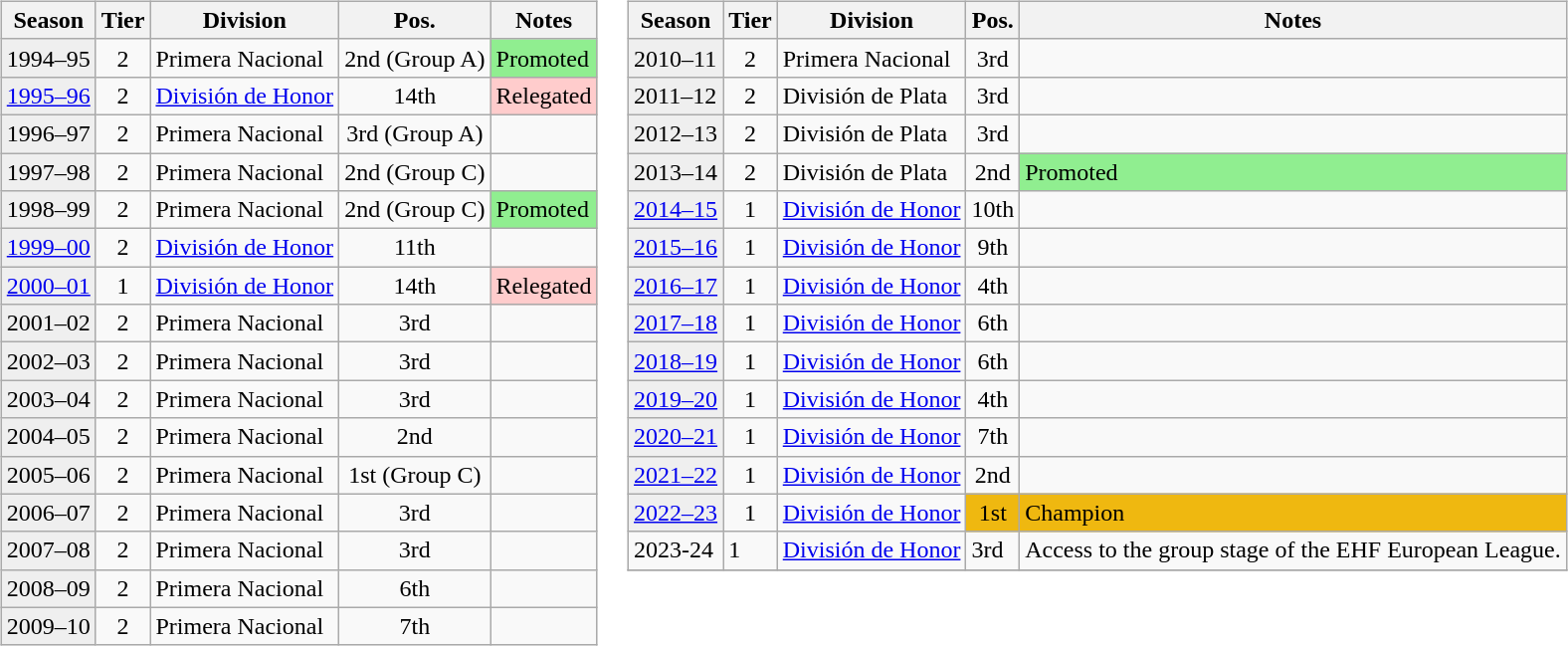<table>
<tr>
<td valign="top" width="0%"><br><table class="wikitable">
<tr>
<th>Season</th>
<th>Tier</th>
<th>Division</th>
<th>Pos.</th>
<th>Notes</th>
</tr>
<tr>
<td style="background:#efefef;">1994–95</td>
<td align="center">2</td>
<td>Primera Nacional</td>
<td align="center">2nd (Group A)</td>
<td style="background:#90EE90">Promoted</td>
</tr>
<tr>
<td style="background:#efefef;"><a href='#'>1995–96</a></td>
<td align="center">2</td>
<td><a href='#'>División de Honor</a></td>
<td align="center">14th</td>
<td style="background:#ffcccc">Relegated</td>
</tr>
<tr>
<td style="background:#efefef;">1996–97</td>
<td align="center">2</td>
<td>Primera Nacional</td>
<td align="center">3rd (Group A)</td>
<td></td>
</tr>
<tr>
<td style="background:#efefef;">1997–98</td>
<td align="center">2</td>
<td>Primera Nacional</td>
<td align="center">2nd (Group C)</td>
<td></td>
</tr>
<tr>
<td style="background:#efefef;">1998–99</td>
<td align="center">2</td>
<td>Primera Nacional</td>
<td align="center">2nd (Group C)</td>
<td style="background:#90EE90">Promoted</td>
</tr>
<tr>
<td style="background:#efefef;"><a href='#'>1999–00</a></td>
<td align="center">2</td>
<td><a href='#'>División de Honor</a></td>
<td align="center">11th</td>
<td></td>
</tr>
<tr>
<td style="background:#efefef;"><a href='#'>2000–01</a></td>
<td align="center">1</td>
<td><a href='#'>División de Honor</a></td>
<td align="center">14th</td>
<td style="background:#ffcccc">Relegated</td>
</tr>
<tr>
<td style="background:#efefef;">2001–02</td>
<td align="center">2</td>
<td>Primera Nacional</td>
<td align="center">3rd</td>
<td></td>
</tr>
<tr>
<td style="background:#efefef;">2002–03</td>
<td align="center">2</td>
<td>Primera Nacional</td>
<td align="center">3rd</td>
<td></td>
</tr>
<tr>
<td style="background:#efefef;">2003–04</td>
<td align="center">2</td>
<td>Primera Nacional</td>
<td align="center">3rd</td>
<td></td>
</tr>
<tr>
<td style="background:#efefef;">2004–05</td>
<td align="center">2</td>
<td>Primera Nacional</td>
<td align="center">2nd</td>
<td></td>
</tr>
<tr>
<td style="background:#efefef;">2005–06</td>
<td align="center">2</td>
<td>Primera Nacional</td>
<td align="center">1st (Group C)</td>
<td></td>
</tr>
<tr>
<td style="background:#efefef;">2006–07</td>
<td align="center">2</td>
<td>Primera Nacional</td>
<td align="center">3rd</td>
<td></td>
</tr>
<tr>
<td style="background:#efefef;">2007–08</td>
<td align="center">2</td>
<td>Primera Nacional</td>
<td align="center">3rd</td>
<td></td>
</tr>
<tr>
<td style="background:#efefef;">2008–09</td>
<td align="center">2</td>
<td>Primera Nacional</td>
<td align="center">6th</td>
<td></td>
</tr>
<tr>
<td style="background:#efefef;">2009–10</td>
<td align="center">2</td>
<td>Primera Nacional</td>
<td align="center">7th</td>
<td></td>
</tr>
</table>
</td>
<td valign="top" width="0%"><br><table class="wikitable">
<tr>
<th>Season</th>
<th>Tier</th>
<th>Division</th>
<th>Pos.</th>
<th>Notes</th>
</tr>
<tr>
<td style="background:#efefef;">2010–11</td>
<td align="center">2</td>
<td>Primera Nacional</td>
<td align="center">3rd</td>
<td></td>
</tr>
<tr>
<td style="background:#efefef;">2011–12</td>
<td align="center">2</td>
<td>División de Plata</td>
<td align="center">3rd</td>
<td></td>
</tr>
<tr>
<td style="background:#efefef;">2012–13</td>
<td align="center">2</td>
<td>División de Plata</td>
<td align="center">3rd</td>
<td></td>
</tr>
<tr>
<td style="background:#efefef;">2013–14</td>
<td align="center">2</td>
<td>División de Plata</td>
<td align="center">2nd</td>
<td style="background:#90EE90">Promoted</td>
</tr>
<tr>
<td style="background:#efefef;"><a href='#'>2014–15</a></td>
<td align="center">1</td>
<td><a href='#'>División de Honor</a></td>
<td align="center">10th</td>
<td></td>
</tr>
<tr>
<td style="background:#efefef;"><a href='#'>2015–16</a></td>
<td align="center">1</td>
<td><a href='#'>División de Honor</a></td>
<td align="center">9th</td>
<td></td>
</tr>
<tr>
<td style="background:#efefef;"><a href='#'>2016–17</a></td>
<td align="center">1</td>
<td><a href='#'>División de Honor</a></td>
<td align="center">4th</td>
<td></td>
</tr>
<tr>
<td style="background:#efefef;"><a href='#'>2017–18</a></td>
<td align="center">1</td>
<td><a href='#'>División de Honor</a></td>
<td align="center">6th</td>
<td></td>
</tr>
<tr>
<td style="background:#efefef;"><a href='#'>2018–19</a></td>
<td align="center">1</td>
<td><a href='#'>División de Honor</a></td>
<td align="center">6th</td>
<td></td>
</tr>
<tr>
<td style="background:#efefef;"><a href='#'>2019–20</a></td>
<td align="center">1</td>
<td><a href='#'>División de Honor</a></td>
<td align="center">4th</td>
<td></td>
</tr>
<tr>
<td style="background:#efefef;"><a href='#'>2020–21</a></td>
<td align="center">1</td>
<td><a href='#'>División de Honor</a></td>
<td align="center">7th</td>
<td></td>
</tr>
<tr>
<td style="background:#efefef;"><a href='#'>2021–22</a></td>
<td align="center">1</td>
<td><a href='#'>División de Honor</a></td>
<td align="center">2nd</td>
<td></td>
</tr>
<tr>
<td style="background:#efefef;"><a href='#'>2022–23</a></td>
<td align="center">1</td>
<td><a href='#'>División de Honor</a></td>
<td style="background:#efb810;" align="center">1st</td>
<td style="background:#efb810;">Champion</td>
</tr>
<tr>
<td>2023-24</td>
<td>1</td>
<td><a href='#'>División de Honor</a></td>
<td>3rd</td>
<td>Access to the group stage of the EHF European League.</td>
</tr>
<tr>
</tr>
</table>
</td>
</tr>
</table>
